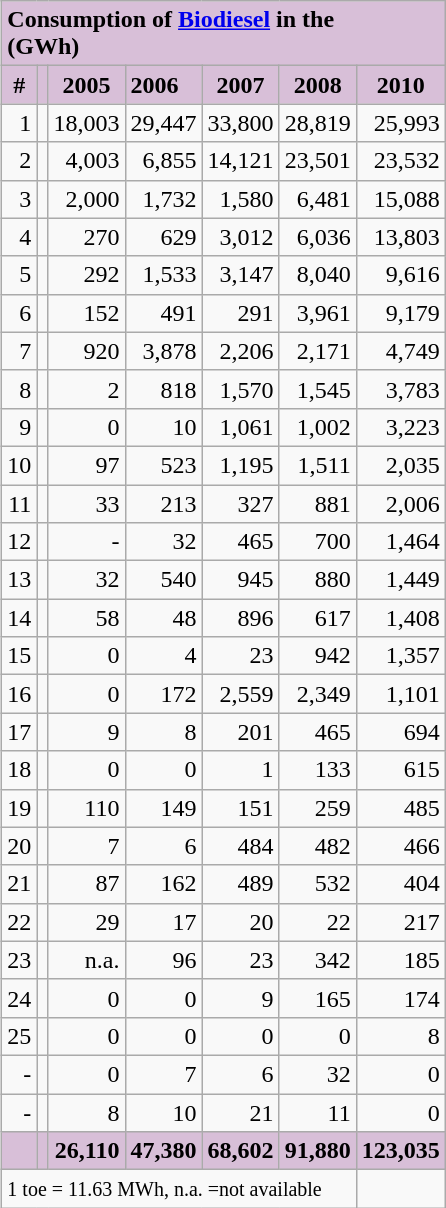<table class="wikitable" style="float: right; margin-left: 10px">
<tr>
<th colspan="7" style="text-align:left; background:thistle;">Consumption of <a href='#'>Biodiesel</a> in the <br> (GWh)</th>
</tr>
<tr>
<th style="background:thistle;">#</th>
<th style="background:thistle;"></th>
<th style="background:thistle;" align="„left“">2005</th>
<th style="background:thistle; text-align:left;">2006</th>
<th style="background:thistle;" align="„left“">2007</th>
<th style="background:thistle;" align="„left“">2008</th>
<th style="background:thistle;" align="„left“">2010</th>
</tr>
<tr style="text-align:right;">
<td>1</td>
<td style="text-align:left;"></td>
<td style="text-align:right;">18,003</td>
<td style="text-align:right;">29,447</td>
<td style="text-align:right;">33,800</td>
<td style="text-align:right;">28,819</td>
<td style="text-align:right;">25,993</td>
</tr>
<tr style="text-align:right;">
<td>2</td>
<td style="text-align:left;"></td>
<td style="text-align:right;">4,003</td>
<td style="text-align:right;">6,855</td>
<td style="text-align:right;">14,121</td>
<td style="text-align:right;">23,501</td>
<td style="text-align:right;">23,532</td>
</tr>
<tr style="text-align:right;">
<td>3</td>
<td style="text-align:left;"></td>
<td style="text-align:right;">2,000</td>
<td style="text-align:right;">1,732</td>
<td style="text-align:right;">1,580</td>
<td style="text-align:right;">6,481</td>
<td style="text-align:right;">15,088</td>
</tr>
<tr style="text-align:right;">
<td>4</td>
<td style="text-align:left;"></td>
<td style="text-align:right;">270</td>
<td style="text-align:right;">629</td>
<td style="text-align:right;">3,012</td>
<td style="text-align:right;">6,036</td>
<td style="text-align:right;">13,803</td>
</tr>
<tr style="text-align:right;">
<td>5</td>
<td style="text-align:left;"></td>
<td style="text-align:right;">292</td>
<td style="text-align:right;">1,533</td>
<td style="text-align:right;">3,147</td>
<td style="text-align:right;">8,040</td>
<td style="text-align:right;">9,616</td>
</tr>
<tr style="text-align:right;">
<td>6</td>
<td style="text-align:left;"></td>
<td style="text-align:right;">152</td>
<td style="text-align:right;">491</td>
<td style="text-align:right;">291</td>
<td style="text-align:right;">3,961</td>
<td style="text-align:right;">9,179</td>
</tr>
<tr style="text-align:right;">
<td>7</td>
<td style="text-align:left;"></td>
<td style="text-align:right;">920</td>
<td style="text-align:right;">3,878</td>
<td style="text-align:right;">2,206</td>
<td style="text-align:right;">2,171</td>
<td style="text-align:right;">4,749</td>
</tr>
<tr style="text-align:right;">
<td>8</td>
<td style="text-align:left;"></td>
<td style="text-align:right;">2</td>
<td style="text-align:right;">818</td>
<td style="text-align:right;">1,570</td>
<td style="text-align:right;">1,545</td>
<td style="text-align:right;">3,783</td>
</tr>
<tr style="text-align:right;">
<td>9</td>
<td style="text-align:left;"></td>
<td style="text-align:right;">0</td>
<td style="text-align:right;">10</td>
<td style="text-align:right;">1,061</td>
<td style="text-align:right;">1,002</td>
<td style="text-align:right;">3,223</td>
</tr>
<tr style="text-align:right;">
<td>10</td>
<td style="text-align:left;"></td>
<td style="text-align:right;">97</td>
<td style="text-align:right;">523</td>
<td style="text-align:right;">1,195</td>
<td style="text-align:right;">1,511</td>
<td style="text-align:right;">2,035</td>
</tr>
<tr style="text-align:right;">
<td>11</td>
<td style="text-align:left;"></td>
<td style="text-align:right;">33</td>
<td style="text-align:right;">213</td>
<td style="text-align:right;">327</td>
<td style="text-align:right;">881</td>
<td style="text-align:right;">2,006</td>
</tr>
<tr style="text-align:right;">
<td>12</td>
<td style="text-align:left;"></td>
<td style="text-align:right;">-</td>
<td style="text-align:right;">32</td>
<td style="text-align:right;">465</td>
<td style="text-align:right;">700</td>
<td style="text-align:right;">1,464</td>
</tr>
<tr style="text-align:right;">
<td>13</td>
<td style="text-align:left;"></td>
<td style="text-align:right;">32</td>
<td style="text-align:right;">540</td>
<td style="text-align:right;">945</td>
<td style="text-align:right;">880</td>
<td style="text-align:right;">1,449</td>
</tr>
<tr style="text-align:right;">
<td>14</td>
<td style="text-align:left;"></td>
<td style="text-align:right;">58</td>
<td style="text-align:right;">48</td>
<td style="text-align:right;">896</td>
<td style="text-align:right;">617</td>
<td style="text-align:right;">1,408</td>
</tr>
<tr style="text-align:right;">
<td>15</td>
<td style="text-align:left;"></td>
<td style="text-align:right;">0</td>
<td style="text-align:right;">4</td>
<td style="text-align:right;">23</td>
<td style="text-align:right;">942</td>
<td style="text-align:right;">1,357</td>
</tr>
<tr style="text-align:right;">
<td>16</td>
<td style="text-align:left;"></td>
<td style="text-align:right;">0</td>
<td style="text-align:right;">172</td>
<td style="text-align:right;">2,559</td>
<td style="text-align:right;">2,349</td>
<td style="text-align:right;">1,101</td>
</tr>
<tr style="text-align:right;">
<td>17</td>
<td style="text-align:left;"></td>
<td style="text-align:right;">9</td>
<td style="text-align:right;">8</td>
<td style="text-align:right;">201</td>
<td style="text-align:right;">465</td>
<td style="text-align:right;">694</td>
</tr>
<tr style="text-align:right;">
<td>18</td>
<td style="text-align:left;"></td>
<td style="text-align:right;">0</td>
<td style="text-align:right;">0</td>
<td style="text-align:right;">1</td>
<td style="text-align:right;">133</td>
<td style="text-align:right;">615</td>
</tr>
<tr style="text-align:right;">
<td>19</td>
<td style="text-align:left;"></td>
<td style="text-align:right;">110</td>
<td style="text-align:right;">149</td>
<td style="text-align:right;">151</td>
<td style="text-align:right;">259</td>
<td style="text-align:right;">485</td>
</tr>
<tr style="text-align:right;">
<td>20</td>
<td style="text-align:left;"></td>
<td style="text-align:right;">7</td>
<td style="text-align:right;">6</td>
<td style="text-align:right;">484</td>
<td style="text-align:right;">482</td>
<td style="text-align:right;">466</td>
</tr>
<tr style="text-align:right;">
<td>21</td>
<td style="text-align:left;"></td>
<td style="text-align:right;">87</td>
<td style="text-align:right;">162</td>
<td style="text-align:right;">489</td>
<td style="text-align:right;">532</td>
<td style="text-align:right;">404</td>
</tr>
<tr style="text-align:right;">
<td>22</td>
<td style="text-align:left;"></td>
<td style="text-align:right;">29</td>
<td style="text-align:right;">17</td>
<td style="text-align:right;">20</td>
<td style="text-align:right;">22</td>
<td style="text-align:right;">217</td>
</tr>
<tr style="text-align:right;">
<td>23</td>
<td style="text-align:left;"></td>
<td style="text-align:right;">n.a.</td>
<td style="text-align:right;">96</td>
<td style="text-align:right;">23</td>
<td style="text-align:right;">342</td>
<td style="text-align:right;">185</td>
</tr>
<tr style="text-align:right;">
<td>24</td>
<td style="text-align:left;"></td>
<td style="text-align:right;">0</td>
<td style="text-align:right;">0</td>
<td style="text-align:right;">9</td>
<td style="text-align:right;">165</td>
<td style="text-align:right;">174</td>
</tr>
<tr style="text-align:right;">
<td>25</td>
<td style="text-align:left;"></td>
<td style="text-align:right;">0</td>
<td style="text-align:right;">0</td>
<td style="text-align:right;">0</td>
<td style="text-align:right;">0</td>
<td style="text-align:right;">8</td>
</tr>
<tr style="text-align:right;">
<td>-</td>
<td style="text-align:left;"></td>
<td style="text-align:right;">0</td>
<td style="text-align:right;">7</td>
<td style="text-align:right;">6</td>
<td style="text-align:right;">32</td>
<td style="text-align:right;">0</td>
</tr>
<tr style="text-align:right;">
<td>-</td>
<td style="text-align:left;"></td>
<td style="text-align:right;">8</td>
<td style="text-align:right;">10</td>
<td style="text-align:right;">21</td>
<td style="text-align:right;">11</td>
<td style="text-align:right;">0</td>
</tr>
<tr>
<th style="text-align:right; background:thistle;"></th>
<th style="text-align:left; background:thistle;"></th>
<th style="text-align:right; background:thistle;"><strong>26,110</strong></th>
<th style="text-align:right; background:thistle;">47,380</th>
<th style="text-align:right; background:thistle;"><strong>68,602</strong></th>
<th style="text-align:right; background:thistle;"><strong>91,880</strong></th>
<th style="text-align:right; background:thistle;"><strong>123,035</strong></th>
</tr>
<tr>
<td colspan="6" style="text-align:left;"><small>1 toe = 11.63 MWh, n.a. =not available</small></td>
</tr>
</table>
